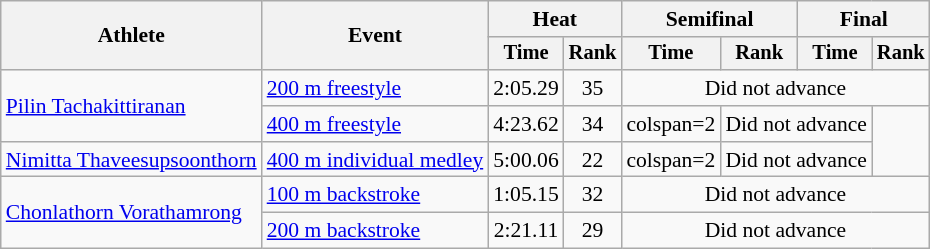<table class=wikitable style="font-size:90%">
<tr>
<th rowspan="2">Athlete</th>
<th rowspan="2">Event</th>
<th colspan="2">Heat</th>
<th colspan="2">Semifinal</th>
<th colspan="2">Final</th>
</tr>
<tr style="font-size:95%">
<th>Time</th>
<th>Rank</th>
<th>Time</th>
<th>Rank</th>
<th>Time</th>
<th>Rank</th>
</tr>
<tr align=center>
<td align=left rowspan=2><a href='#'>Pilin Tachakittiranan</a></td>
<td align=left><a href='#'>200 m freestyle</a></td>
<td>2:05.29</td>
<td>35</td>
<td colspan=4>Did not advance</td>
</tr>
<tr align=center>
<td align=left><a href='#'>400 m freestyle</a></td>
<td>4:23.62</td>
<td>34</td>
<td>colspan=2 </td>
<td colspan=2>Did not advance</td>
</tr>
<tr align=center>
<td align=left><a href='#'>Nimitta Thaveesupsoonthorn</a></td>
<td align=left><a href='#'>400 m individual medley</a></td>
<td>5:00.06</td>
<td>22</td>
<td>colspan=2 </td>
<td colspan=2>Did not advance</td>
</tr>
<tr align=center>
<td align=left rowspan=2><a href='#'>Chonlathorn Vorathamrong</a></td>
<td align=left><a href='#'>100 m backstroke</a></td>
<td>1:05.15</td>
<td>32</td>
<td colspan=4>Did not advance</td>
</tr>
<tr align=center>
<td align=left><a href='#'>200 m backstroke</a></td>
<td>2:21.11</td>
<td>29</td>
<td colspan=4>Did not advance</td>
</tr>
</table>
